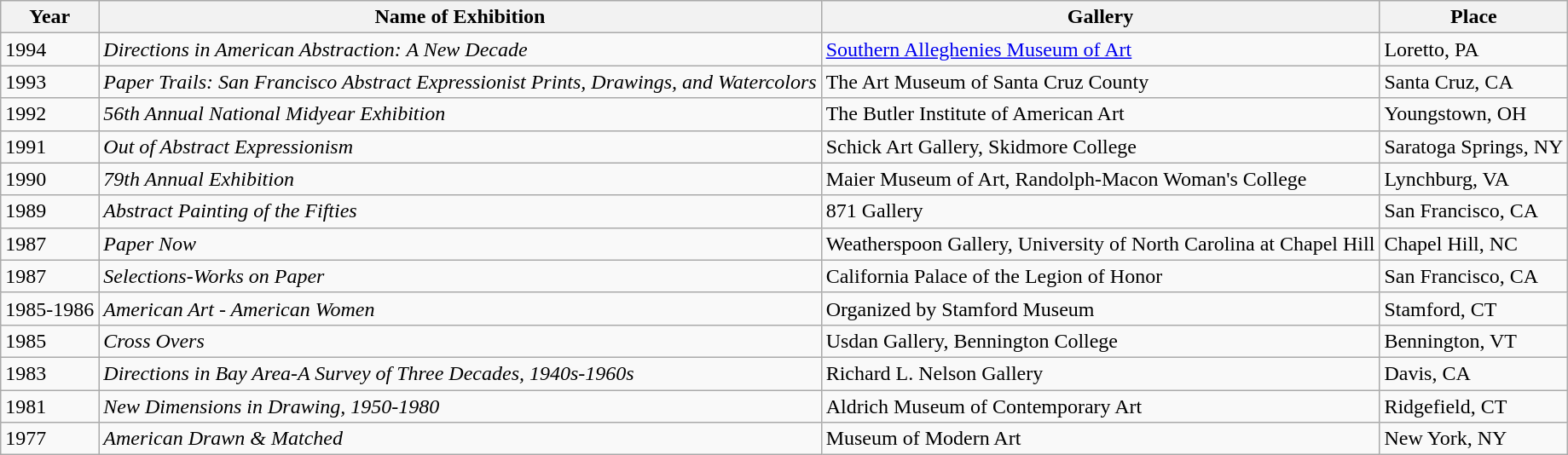<table class="wikitable">
<tr>
<th>Year</th>
<th>Name of Exhibition</th>
<th>Gallery</th>
<th>Place</th>
</tr>
<tr>
<td>1994</td>
<td><em>Directions in American Abstraction: A New Decade</em></td>
<td><a href='#'>Southern Alleghenies Museum of Art</a></td>
<td>Loretto, PA</td>
</tr>
<tr>
<td>1993</td>
<td><em>Paper Trails: San Francisco Abstract Expressionist Prints, Drawings, and Watercolors</em></td>
<td>The Art Museum of Santa Cruz County</td>
<td>Santa Cruz, CA</td>
</tr>
<tr>
<td>1992</td>
<td><em>56th Annual National Midyear Exhibition</em></td>
<td>The Butler Institute of American Art</td>
<td>Youngstown, OH</td>
</tr>
<tr>
<td>1991</td>
<td><em>Out of Abstract Expressionism</em></td>
<td>Schick Art Gallery, Skidmore College</td>
<td>Saratoga Springs, NY</td>
</tr>
<tr>
<td>1990</td>
<td><em>79th Annual Exhibition</em></td>
<td>Maier Museum of Art, Randolph-Macon Woman's College</td>
<td>Lynchburg, VA</td>
</tr>
<tr>
<td>1989</td>
<td><em>Abstract Painting of the Fifties</em></td>
<td>871 Gallery</td>
<td>San Francisco, CA</td>
</tr>
<tr>
<td>1987</td>
<td><em>Paper Now</em></td>
<td>Weatherspoon Gallery, University of North Carolina at Chapel Hill</td>
<td>Chapel Hill, NC</td>
</tr>
<tr>
<td>1987</td>
<td><em>Selections-Works on Paper</em></td>
<td>California Palace of the Legion of Honor</td>
<td>San Francisco, CA</td>
</tr>
<tr>
<td>1985-1986</td>
<td><em>American Art - American Women</em></td>
<td>Organized by Stamford Museum</td>
<td>Stamford, CT</td>
</tr>
<tr>
<td>1985</td>
<td><em>Cross Overs</em></td>
<td>Usdan Gallery, Bennington College</td>
<td>Bennington, VT</td>
</tr>
<tr>
<td>1983</td>
<td><em>Directions in Bay Area-A Survey of Three Decades, 1940s-1960s</em></td>
<td>Richard L. Nelson Gallery</td>
<td>Davis, CA</td>
</tr>
<tr>
<td>1981</td>
<td><em>New Dimensions in Drawing, 1950-1980</em></td>
<td>Aldrich Museum of Contemporary Art</td>
<td>Ridgefield, CT</td>
</tr>
<tr>
<td>1977</td>
<td><em>American Drawn & Matched</em></td>
<td>Museum of Modern Art</td>
<td>New York, NY</td>
</tr>
</table>
